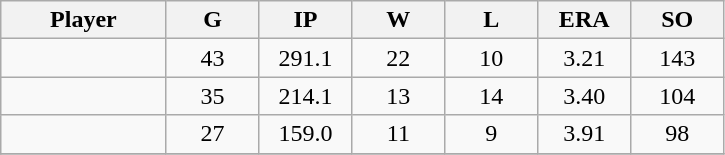<table class="wikitable sortable">
<tr>
<th bgcolor="#DDDDFF" width="16%">Player</th>
<th bgcolor="#DDDDFF" width="9%">G</th>
<th bgcolor="#DDDDFF" width="9%">IP</th>
<th bgcolor="#DDDDFF" width="9%">W</th>
<th bgcolor="#DDDDFF" width="9%">L</th>
<th bgcolor="#DDDDFF" width="9%">ERA</th>
<th bgcolor="#DDDDFF" width="9%">SO</th>
</tr>
<tr align="center">
<td></td>
<td>43</td>
<td>291.1</td>
<td>22</td>
<td>10</td>
<td>3.21</td>
<td>143</td>
</tr>
<tr align="center">
<td></td>
<td>35</td>
<td>214.1</td>
<td>13</td>
<td>14</td>
<td>3.40</td>
<td>104</td>
</tr>
<tr align="center">
<td></td>
<td>27</td>
<td>159.0</td>
<td>11</td>
<td>9</td>
<td>3.91</td>
<td>98</td>
</tr>
<tr align="center">
</tr>
</table>
